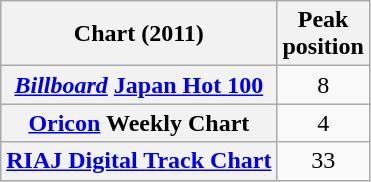<table class="wikitable plainrowheaders sortable" style="text-align:center;" border="1">
<tr>
<th scope="col">Chart (2011)</th>
<th scope="col">Peak<br>position</th>
</tr>
<tr>
<th scope="row"><em><a href='#'>Billboard</a></em> <a href='#'>Japan Hot 100</a></th>
<td>8</td>
</tr>
<tr>
<th scope="row"><a href='#'>Oricon</a> Weekly Chart</th>
<td>4</td>
</tr>
<tr>
<th scope="row"><a href='#'>RIAJ Digital Track Chart</a></th>
<td>33</td>
</tr>
</table>
